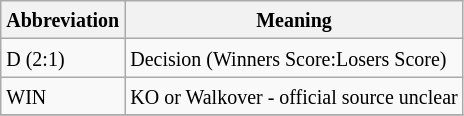<table class="wikitable">
<tr>
<th><small>Abbreviation</small></th>
<th><small>Meaning</small></th>
</tr>
<tr>
<td><small>D (2:1)</small></td>
<td><small>Decision (Winners Score:Losers Score)</small></td>
</tr>
<tr>
<td><small>WIN</small></td>
<td><small>KO or Walkover - official source unclear</small></td>
</tr>
<tr>
</tr>
</table>
